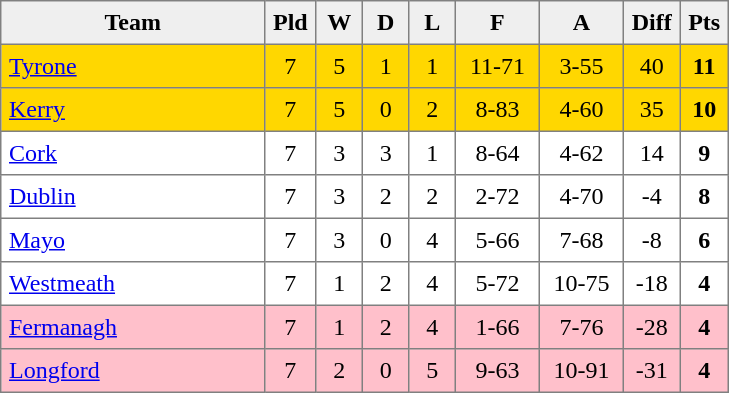<table style=border-collapse:collapse border=1 cellspacing=0 cellpadding=5>
<tr align=center bgcolor=#efefef>
<th width=165>Team</th>
<th width=20>Pld</th>
<th width=20>W</th>
<th width=20>D</th>
<th width=20>L</th>
<th width=45>F</th>
<th width=45>A</th>
<th width=20>Diff</th>
<th width=20>Pts</th>
</tr>
<tr align=center style= "background:gold;">
<td style="text-align:left"><a href='#'>Tyrone</a></td>
<td>7</td>
<td>5</td>
<td>1</td>
<td>1</td>
<td>11-71</td>
<td>3-55</td>
<td>40</td>
<td><strong>11</strong></td>
</tr>
<tr align=center style= "background:gold;">
<td style="text-align:left"><a href='#'>Kerry</a></td>
<td>7</td>
<td>5</td>
<td>0</td>
<td>2</td>
<td>8-83</td>
<td>4-60</td>
<td>35</td>
<td><strong>10</strong></td>
</tr>
<tr align=center style= "">
<td style="text-align:left"><a href='#'>Cork</a></td>
<td>7</td>
<td>3</td>
<td>3</td>
<td>1</td>
<td>8-64</td>
<td>4-62</td>
<td>14</td>
<td><strong>9</strong></td>
</tr>
<tr align=center style= "">
<td style="text-align:left"><a href='#'>Dublin</a></td>
<td>7</td>
<td>3</td>
<td>2</td>
<td>2</td>
<td>2-72</td>
<td>4-70</td>
<td>-4</td>
<td><strong>8</strong></td>
</tr>
<tr align=center style= "">
<td style="text-align:left"><a href='#'>Mayo</a></td>
<td>7</td>
<td>3</td>
<td>0</td>
<td>4</td>
<td>5-66</td>
<td>7-68</td>
<td>-8</td>
<td><strong>6</strong></td>
</tr>
<tr align=center style= "">
<td style="text-align:left"><a href='#'>Westmeath</a></td>
<td>7</td>
<td>1</td>
<td>2</td>
<td>4</td>
<td>5-72</td>
<td>10-75</td>
<td>-18</td>
<td><strong>4</strong></td>
</tr>
<tr align=center style= "background:#FFC0CB">
<td style="text-align:left"><a href='#'>Fermanagh</a></td>
<td>7</td>
<td>1</td>
<td>2</td>
<td>4</td>
<td>1-66</td>
<td>7-76</td>
<td>-28</td>
<td><strong>4</strong></td>
</tr>
<tr align=center style= "background:#FFC0CB">
<td style="text-align:left"><a href='#'>Longford</a></td>
<td>7</td>
<td>2</td>
<td>0</td>
<td>5</td>
<td>9-63</td>
<td>10-91</td>
<td>-31</td>
<td><strong>4</strong></td>
</tr>
</table>
